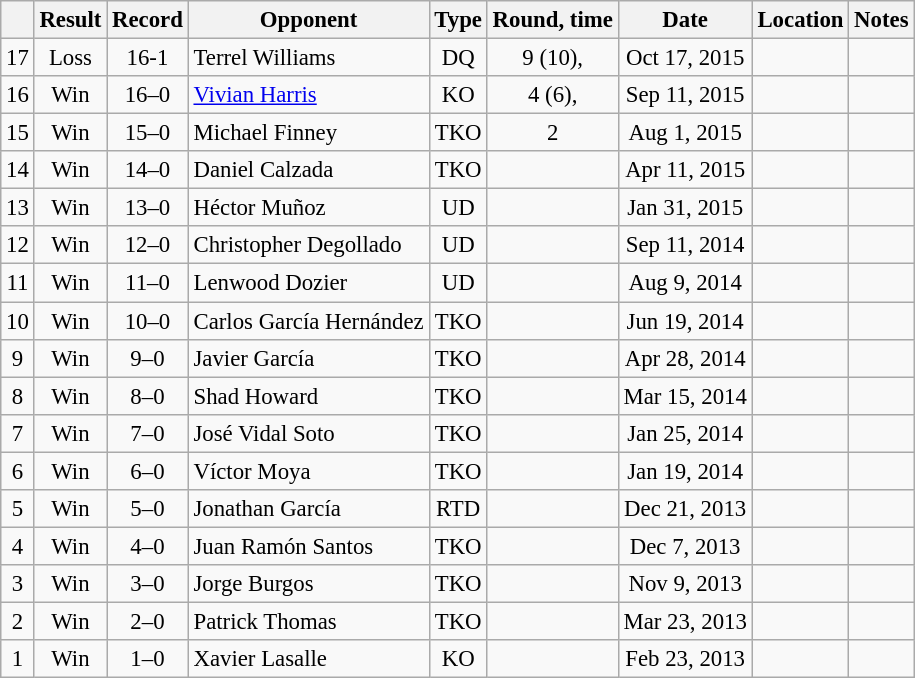<table class="wikitable" style="text-align:center; font-size:95%">
<tr>
<th></th>
<th>Result</th>
<th>Record</th>
<th>Opponent</th>
<th>Type</th>
<th>Round, time</th>
<th>Date</th>
<th>Location</th>
<th>Notes</th>
</tr>
<tr>
<td>17</td>
<td>Loss</td>
<td>16-1</td>
<td style="text-align:left;"> Terrel Williams</td>
<td>DQ</td>
<td>9 (10), </td>
<td>Oct 17, 2015</td>
<td style="text-align:left;"> </td>
<td style="text-align:left;"></td>
</tr>
<tr>
<td>16</td>
<td>Win</td>
<td>16–0</td>
<td style="text-align:left;"> <a href='#'>Vivian Harris</a></td>
<td>KO</td>
<td>4 (6), </td>
<td>Sep 11, 2015</td>
<td style="text-align:left;"> </td>
<td></td>
</tr>
<tr>
<td>15</td>
<td>Win</td>
<td>15–0</td>
<td style="text-align:left;"> Michael Finney</td>
<td>TKO</td>
<td>2</td>
<td>Aug 1, 2015</td>
<td style="text-align:left;"> </td>
<td></td>
</tr>
<tr>
<td>14</td>
<td>Win</td>
<td>14–0</td>
<td style="text-align:left;"> Daniel Calzada</td>
<td>TKO</td>
<td></td>
<td>Apr 11, 2015</td>
<td style="text-align:left;"> </td>
<td></td>
</tr>
<tr>
<td>13</td>
<td>Win</td>
<td>13–0</td>
<td style="text-align:left;"> Héctor Muñoz</td>
<td>UD</td>
<td></td>
<td>Jan 31, 2015</td>
<td style="text-align:left;"> </td>
<td></td>
</tr>
<tr>
<td>12</td>
<td>Win</td>
<td>12–0</td>
<td style="text-align:left;"> Christopher Degollado</td>
<td>UD</td>
<td></td>
<td>Sep 11, 2014</td>
<td style="text-align:left;"> </td>
<td></td>
</tr>
<tr>
<td>11</td>
<td>Win</td>
<td>11–0</td>
<td style="text-align:left;"> Lenwood Dozier</td>
<td>UD</td>
<td></td>
<td>Aug 9, 2014</td>
<td style="text-align:left;"> </td>
<td></td>
</tr>
<tr>
<td>10</td>
<td>Win</td>
<td>10–0</td>
<td style="text-align:left;"> Carlos García Hernández</td>
<td>TKO</td>
<td></td>
<td>Jun 19, 2014</td>
<td style="text-align:left;"> </td>
<td></td>
</tr>
<tr>
<td>9</td>
<td>Win</td>
<td>9–0</td>
<td style="text-align:left;"> Javier García</td>
<td>TKO</td>
<td></td>
<td>Apr 28, 2014</td>
<td style="text-align:left;"> </td>
<td></td>
</tr>
<tr>
<td>8</td>
<td>Win</td>
<td>8–0</td>
<td style="text-align:left;"> Shad Howard</td>
<td>TKO</td>
<td></td>
<td>Mar 15, 2014</td>
<td style="text-align:left;"> </td>
<td></td>
</tr>
<tr>
<td>7</td>
<td>Win</td>
<td>7–0</td>
<td style="text-align:left;"> José Vidal Soto</td>
<td>TKO</td>
<td></td>
<td>Jan 25, 2014</td>
<td style="text-align:left;"> </td>
<td></td>
</tr>
<tr>
<td>6</td>
<td>Win</td>
<td>6–0</td>
<td style="text-align:left;"> Víctor Moya</td>
<td>TKO</td>
<td></td>
<td>Jan 19, 2014</td>
<td style="text-align:left;"> </td>
<td></td>
</tr>
<tr>
<td>5</td>
<td>Win</td>
<td>5–0</td>
<td style="text-align:left;"> Jonathan García</td>
<td>RTD</td>
<td></td>
<td>Dec 21, 2013</td>
<td style="text-align:left;"> </td>
<td></td>
</tr>
<tr>
<td>4</td>
<td>Win</td>
<td>4–0</td>
<td style="text-align:left;"> Juan Ramón Santos</td>
<td>TKO</td>
<td></td>
<td>Dec 7, 2013</td>
<td style="text-align:left;"> </td>
<td></td>
</tr>
<tr>
<td>3</td>
<td>Win</td>
<td>3–0</td>
<td style="text-align:left;"> Jorge Burgos</td>
<td>TKO</td>
<td></td>
<td>Nov 9, 2013</td>
<td style="text-align:left;"> </td>
<td></td>
</tr>
<tr>
<td>2</td>
<td>Win</td>
<td>2–0</td>
<td style="text-align:left;"> Patrick Thomas</td>
<td>TKO</td>
<td></td>
<td>Mar 23, 2013</td>
<td style="text-align:left;"> </td>
<td></td>
</tr>
<tr>
<td>1</td>
<td>Win</td>
<td>1–0</td>
<td style="text-align:left;"> Xavier Lasalle</td>
<td>KO</td>
<td></td>
<td>Feb 23, 2013</td>
<td style="text-align:left;"> </td>
<td></td>
</tr>
</table>
